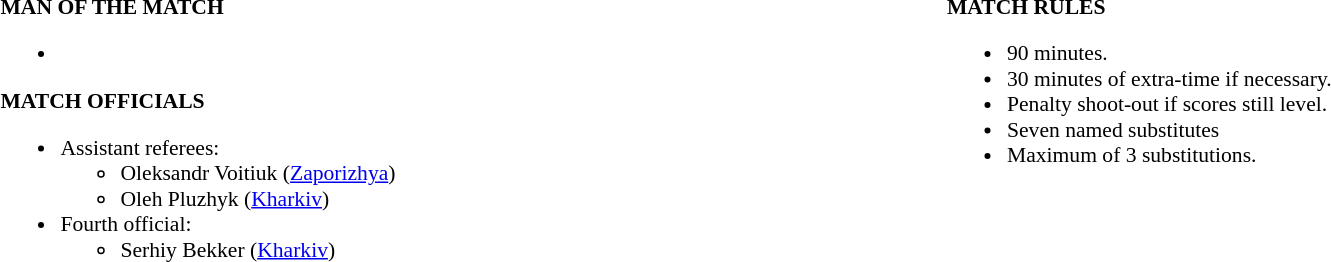<table width=100% style="font-size: 90%">
<tr>
<td width=50% valign=top><br><strong>MAN OF THE MATCH</strong><ul><li></li></ul><strong>MATCH OFFICIALS</strong><ul><li>Assistant referees:<ul><li>Oleksandr Voitiuk (<a href='#'>Zaporizhya</a>)</li><li>Oleh Pluzhyk (<a href='#'>Kharkiv</a>)</li></ul></li><li>Fourth official:<ul><li>Serhiy Bekker (<a href='#'>Kharkiv</a>)</li></ul></li></ul></td>
<td width=50% valign=top><br><strong>MATCH RULES</strong><ul><li>90 minutes.</li><li>30 minutes of extra-time if necessary.</li><li>Penalty shoot-out if scores still level.</li><li>Seven named substitutes</li><li>Maximum of 3 substitutions.</li></ul></td>
</tr>
</table>
